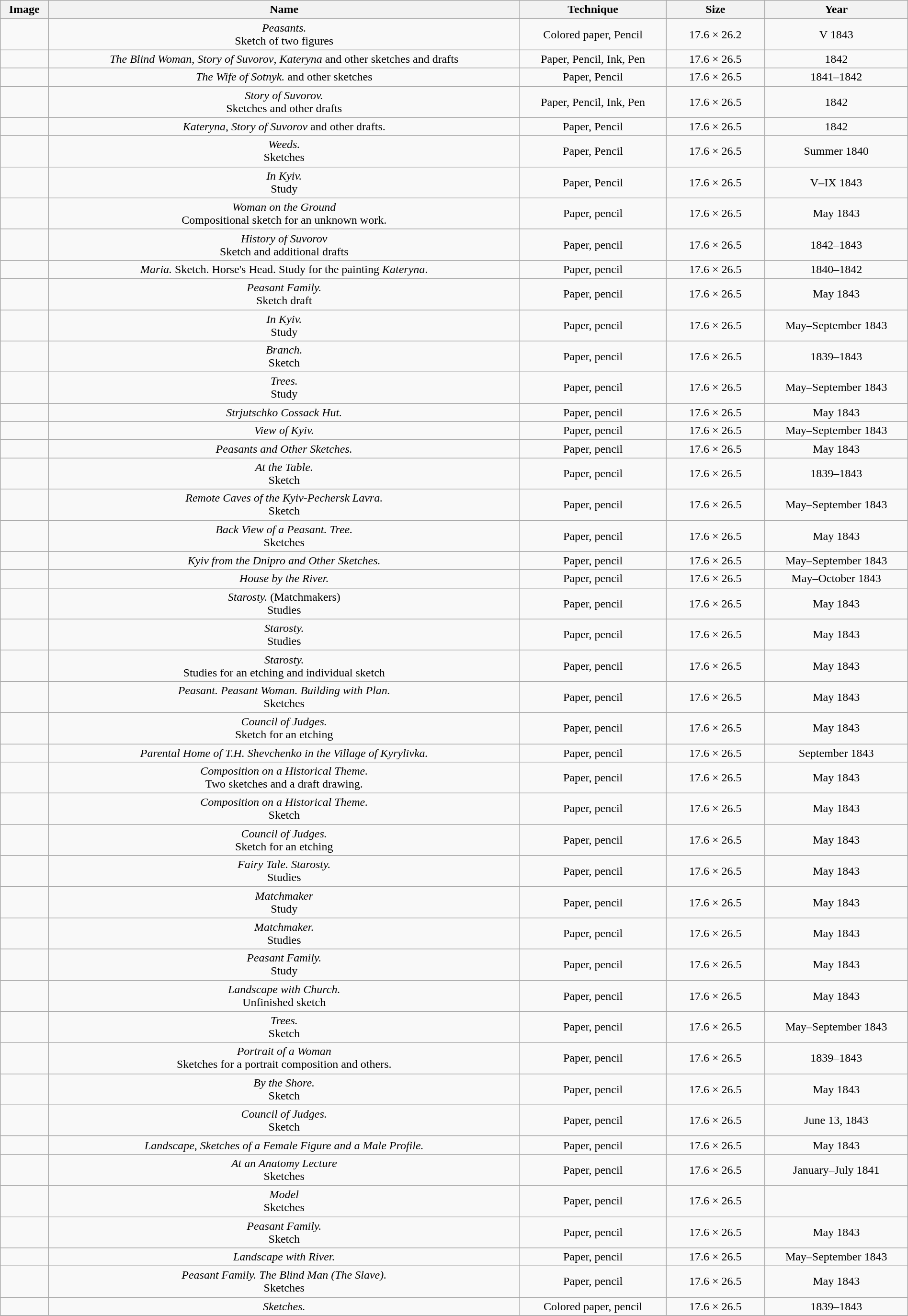<table class="wikitable sortable" style="width:100%; text-align:center;">
<tr>
<th class="unsortable">Image</th>
<th>Name</th>
<th style="min-width:6em;">Technique</th>
<th style="min-width:6em;">Size</th>
<th class="unsortable">Year</th>
</tr>
<tr>
<td></td>
<td><em>Peasants.</em><br> Sketch of two figures</td>
<td>Colored paper, Pencil</td>
<td>17.6 × 26.2</td>
<td>V 1843</td>
</tr>
<tr>
<td></td>
<td><em>The Blind Woman</em>, <em>Story of Suvorov</em>, <em>Kateryna</em> and other sketches and drafts</td>
<td>Paper, Pencil, Ink, Pen</td>
<td>17.6 × 26.5</td>
<td>1842</td>
</tr>
<tr>
<td></td>
<td><em>The Wife of Sotnyk.</em> and other sketches</td>
<td>Paper, Pencil</td>
<td>17.6 × 26.5</td>
<td>1841–1842</td>
</tr>
<tr>
<td></td>
<td><em>Story of Suvorov.</em><br>Sketches and other drafts</td>
<td>Paper, Pencil, Ink, Pen</td>
<td>17.6 × 26.5</td>
<td>1842</td>
</tr>
<tr>
<td></td>
<td><em>Kateryna</em>, <em>Story of Suvorov</em> and other drafts.</td>
<td>Paper, Pencil</td>
<td>17.6 × 26.5</td>
<td>1842</td>
</tr>
<tr>
<td></td>
<td><em>Weeds.</em><br> Sketches</td>
<td>Paper, Pencil</td>
<td>17.6 × 26.5</td>
<td>Summer 1840</td>
</tr>
<tr>
<td></td>
<td><em>In Kyiv.</em><br> Study</td>
<td>Paper, Pencil</td>
<td>17.6 × 26.5</td>
<td>V–IX 1843</td>
</tr>
<tr>
<td></td>
<td><em>Woman on the Ground</em><br> Compositional sketch for an unknown work.</td>
<td>Paper, pencil</td>
<td>17.6 × 26.5</td>
<td>May 1843</td>
</tr>
<tr>
<td></td>
<td><em>History of Suvorov</em><br> Sketch and additional drafts</td>
<td>Paper, pencil</td>
<td>17.6 × 26.5</td>
<td>1842–1843</td>
</tr>
<tr>
<td></td>
<td><em>Maria.</em> Sketch. Horse's Head. Study for the painting <em>Kateryna</em>.</td>
<td>Paper, pencil</td>
<td>17.6 × 26.5</td>
<td>1840–1842</td>
</tr>
<tr>
<td></td>
<td><em>Peasant Family.</em><br> Sketch draft</td>
<td>Paper, pencil</td>
<td>17.6 × 26.5</td>
<td>May 1843</td>
</tr>
<tr>
<td></td>
<td><em>In Kyiv.</em><br> Study</td>
<td>Paper, pencil</td>
<td>17.6 × 26.5</td>
<td>May–September 1843</td>
</tr>
<tr>
<td></td>
<td><em>Branch.</em><br> Sketch</td>
<td>Paper, pencil</td>
<td>17.6 × 26.5</td>
<td>1839–1843</td>
</tr>
<tr>
<td></td>
<td><em>Trees.</em><br> Study</td>
<td>Paper, pencil</td>
<td>17.6 × 26.5</td>
<td>May–September 1843</td>
</tr>
<tr>
<td></td>
<td><em>Strjutschko Cossack Hut.</em></td>
<td>Paper, pencil</td>
<td>17.6 × 26.5</td>
<td>May 1843</td>
</tr>
<tr>
<td></td>
<td><em>View of Kyiv.</em></td>
<td>Paper, pencil</td>
<td>17.6 × 26.5</td>
<td>May–September 1843</td>
</tr>
<tr>
<td></td>
<td><em>Peasants and Other Sketches.</em></td>
<td>Paper, pencil</td>
<td>17.6 × 26.5</td>
<td>May 1843</td>
</tr>
<tr>
<td></td>
<td><em>At the Table.</em><br> Sketch</td>
<td>Paper, pencil</td>
<td>17.6 × 26.5</td>
<td>1839–1843</td>
</tr>
<tr>
<td></td>
<td><em>Remote Caves of the Kyiv-Pechersk Lavra.</em><br> Sketch</td>
<td>Paper, pencil</td>
<td>17.6 × 26.5</td>
<td>May–September 1843</td>
</tr>
<tr>
<td></td>
<td><em>Back View of a Peasant. Tree.</em><br> Sketches</td>
<td>Paper, pencil</td>
<td>17.6 × 26.5</td>
<td>May 1843</td>
</tr>
<tr>
<td></td>
<td><em>Kyiv from the Dnipro and Other Sketches.</em></td>
<td>Paper, pencil</td>
<td>17.6 × 26.5</td>
<td>May–September 1843</td>
</tr>
<tr>
<td></td>
<td><em>House by the River.</em></td>
<td>Paper, pencil</td>
<td>17.6 × 26.5</td>
<td>May–October 1843</td>
</tr>
<tr>
<td></td>
<td><em>Starosty.</em> (Matchmakers)<br>Studies</td>
<td>Paper, pencil</td>
<td>17.6 × 26.5</td>
<td>May 1843</td>
</tr>
<tr>
<td></td>
<td><em>Starosty.</em> <br>Studies</td>
<td>Paper, pencil</td>
<td>17.6 × 26.5</td>
<td>May 1843</td>
</tr>
<tr>
<td></td>
<td><em>Starosty.</em><br>Studies for an etching and individual sketch</td>
<td>Paper, pencil</td>
<td>17.6 × 26.5</td>
<td>May 1843</td>
</tr>
<tr>
<td></td>
<td><em>Peasant. Peasant Woman. Building with Plan.</em><br>Sketches</td>
<td>Paper, pencil</td>
<td>17.6 × 26.5</td>
<td>May 1843</td>
</tr>
<tr>
<td></td>
<td><em>Council of Judges.</em><br>Sketch for an etching</td>
<td>Paper, pencil</td>
<td>17.6 × 26.5</td>
<td>May 1843</td>
</tr>
<tr>
<td></td>
<td><em>Parental Home of T.H. Shevchenko in the Village of Kyrylivka.</em></td>
<td>Paper, pencil</td>
<td>17.6 × 26.5</td>
<td>September 1843</td>
</tr>
<tr>
<td></td>
<td><em>Composition on a Historical Theme.</em><br>Two sketches and a draft drawing.</td>
<td>Paper, pencil</td>
<td>17.6 × 26.5</td>
<td>May 1843</td>
</tr>
<tr>
<td></td>
<td><em>Composition on a Historical Theme.</em><br>Sketch</td>
<td>Paper, pencil</td>
<td>17.6 × 26.5</td>
<td>May 1843</td>
</tr>
<tr>
<td></td>
<td><em>Council of Judges.</em><br>Sketch for an etching</td>
<td>Paper, pencil</td>
<td>17.6 × 26.5</td>
<td>May 1843</td>
</tr>
<tr>
<td></td>
<td><em>Fairy Tale. Starosty.</em><br>Studies</td>
<td>Paper, pencil</td>
<td>17.6 × 26.5</td>
<td>May 1843</td>
</tr>
<tr>
<td></td>
<td><em>Matchmaker</em><br>Study</td>
<td>Paper, pencil</td>
<td>17.6 × 26.5</td>
<td>May 1843</td>
</tr>
<tr>
<td></td>
<td><em>Matchmaker.</em><br>Studies</td>
<td>Paper, pencil</td>
<td>17.6 × 26.5</td>
<td>May 1843</td>
</tr>
<tr>
<td></td>
<td><em>Peasant Family.</em><br>Study</td>
<td>Paper, pencil</td>
<td>17.6 × 26.5</td>
<td>May 1843</td>
</tr>
<tr>
<td></td>
<td><em>Landscape with Church.</em><br>Unfinished sketch</td>
<td>Paper, pencil</td>
<td>17.6 × 26.5</td>
<td>May 1843</td>
</tr>
<tr>
<td></td>
<td><em>Trees.</em><br>Sketch</td>
<td>Paper, pencil</td>
<td>17.6 × 26.5</td>
<td>May–September 1843</td>
</tr>
<tr>
<td></td>
<td><em>Portrait of a Woman</em><br>Sketches for a portrait composition and others.</td>
<td>Paper, pencil</td>
<td>17.6 × 26.5</td>
<td>1839–1843</td>
</tr>
<tr>
<td></td>
<td><em>By the Shore.</em><br>Sketch</td>
<td>Paper, pencil</td>
<td>17.6 × 26.5</td>
<td>May 1843</td>
</tr>
<tr>
<td></td>
<td><em>Council of Judges.</em><br>Sketch</td>
<td>Paper, pencil</td>
<td>17.6 × 26.5</td>
<td>June 13, 1843</td>
</tr>
<tr>
<td></td>
<td><em>Landscape, Sketches of a Female Figure and a Male Profile.</em></td>
<td>Paper, pencil</td>
<td>17.6 × 26.5</td>
<td>May 1843</td>
</tr>
<tr>
<td></td>
<td><em>At an Anatomy Lecture</em><br>Sketches</td>
<td>Paper, pencil</td>
<td>17.6 × 26.5</td>
<td>January–July 1841</td>
</tr>
<tr>
<td></td>
<td><em>Model</em><br> Sketches</td>
<td>Paper, pencil</td>
<td>17.6 × 26.5</td>
<td 1839–1842></td>
</tr>
<tr>
<td></td>
<td><em>Peasant Family.</em><br> Sketch</td>
<td>Paper, pencil</td>
<td>17.6 × 26.5</td>
<td>May 1843</td>
</tr>
<tr>
<td></td>
<td><em>Landscape with River.</em></td>
<td>Paper, pencil</td>
<td>17.6 × 26.5</td>
<td>May–September 1843</td>
</tr>
<tr>
<td></td>
<td><em>Peasant Family. The Blind Man (The Slave).</em><br> Sketches</td>
<td>Paper, pencil</td>
<td>17.6 × 26.5</td>
<td>May 1843</td>
</tr>
<tr>
<td></td>
<td><em>Sketches.</em></td>
<td>Colored paper, pencil</td>
<td>17.6 × 26.5</td>
<td>1839–1843</td>
</tr>
<tr>
</tr>
</table>
